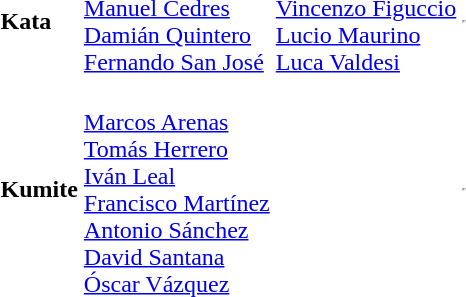<table>
<tr>
<td><strong>Kata</strong></td>
<td><br><a href='#'>Manuel Cedres</a><br><a href='#'>Damián Quintero</a><br><a href='#'>Fernando San José</a></td>
<td><br><a href='#'>Vincenzo Figuccio</a><br><a href='#'>Lucio Maurino</a><br><a href='#'>Luca Valdesi</a></td>
<td><hr></td>
</tr>
<tr>
<td><strong>Kumite</strong></td>
<td><br><a href='#'>Marcos Arenas</a><br><a href='#'>Tomás Herrero</a><br><a href='#'>Iván Leal</a><br><a href='#'>Francisco Martínez</a><br><a href='#'>Antonio Sánchez</a><br><a href='#'>David Santana</a><br><a href='#'>Óscar Vázquez</a></td>
<td></td>
<td><hr></td>
</tr>
</table>
